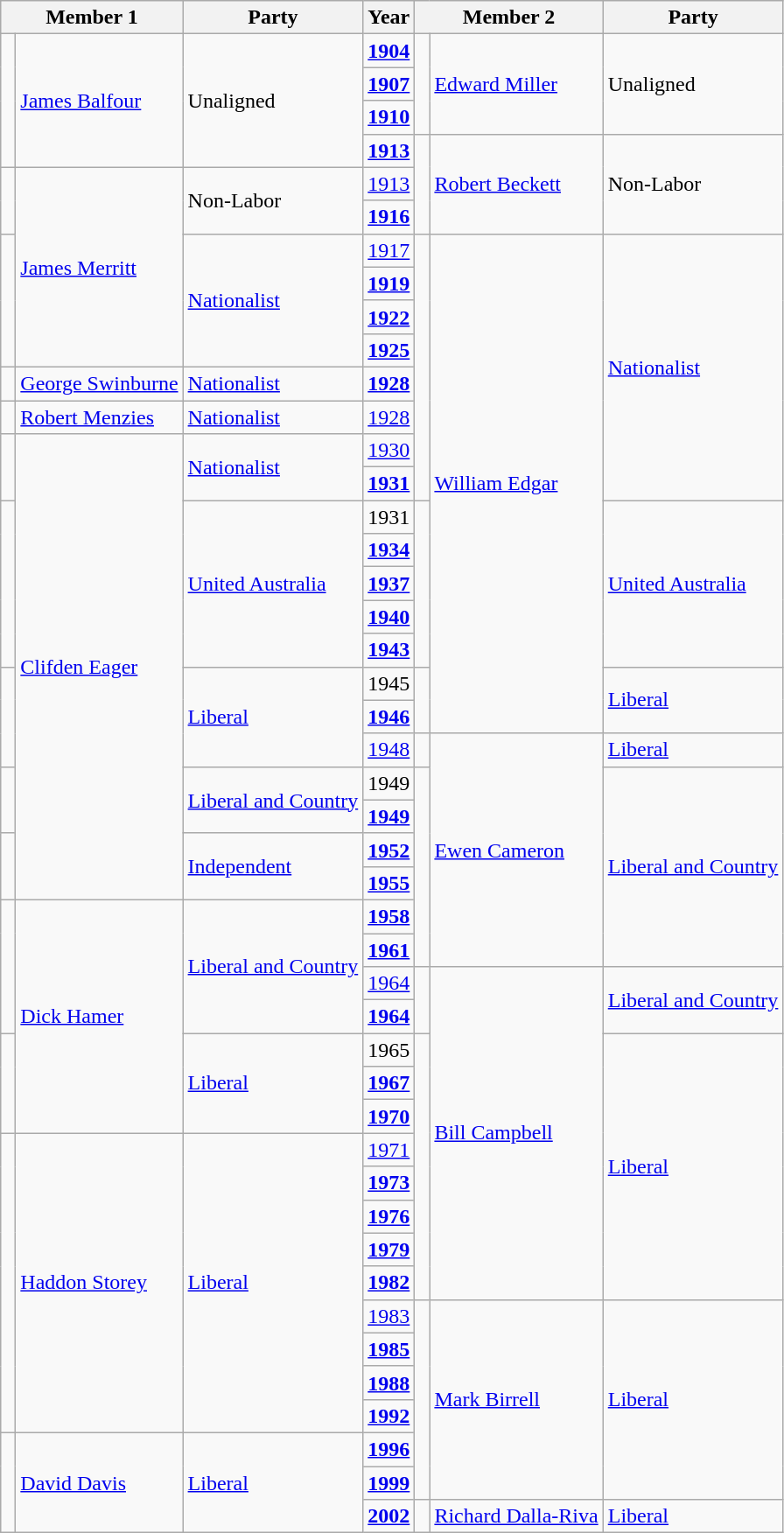<table class="wikitable">
<tr>
<th colspan="2">Member 1</th>
<th>Party</th>
<th>Year</th>
<th colspan="2">Member 2</th>
<th>Party</th>
</tr>
<tr>
<td rowspan="4" > </td>
<td rowspan="4"><a href='#'>James Balfour</a></td>
<td rowspan="4">Unaligned</td>
<td><strong><a href='#'>1904</a></strong></td>
<td rowspan="3" > </td>
<td rowspan="3"><a href='#'>Edward Miller</a></td>
<td rowspan="3">Unaligned</td>
</tr>
<tr>
<td><strong><a href='#'>1907</a></strong></td>
</tr>
<tr>
<td><strong><a href='#'>1910</a></strong></td>
</tr>
<tr>
<td><strong><a href='#'>1913</a></strong></td>
<td rowspan="3" > </td>
<td rowspan="3"><a href='#'>Robert Beckett</a></td>
<td rowspan="3">Non-Labor</td>
</tr>
<tr>
<td rowspan="2" > </td>
<td rowspan="6"><a href='#'>James Merritt</a></td>
<td rowspan="2">Non-Labor</td>
<td><a href='#'>1913</a></td>
</tr>
<tr>
<td><strong><a href='#'>1916</a></strong></td>
</tr>
<tr>
<td rowspan="4" > </td>
<td rowspan="4"><a href='#'>Nationalist</a></td>
<td><a href='#'>1917</a></td>
<td rowspan="8" > </td>
<td rowspan="15"><a href='#'>William Edgar</a></td>
<td rowspan="8"><a href='#'>Nationalist</a></td>
</tr>
<tr>
<td><strong><a href='#'>1919</a></strong></td>
</tr>
<tr>
<td><strong><a href='#'>1922</a></strong></td>
</tr>
<tr>
<td><strong><a href='#'>1925</a></strong></td>
</tr>
<tr>
<td> </td>
<td><a href='#'>George Swinburne</a></td>
<td><a href='#'>Nationalist</a></td>
<td><strong><a href='#'>1928</a></strong></td>
</tr>
<tr>
<td> </td>
<td><a href='#'>Robert Menzies</a></td>
<td><a href='#'>Nationalist</a></td>
<td><a href='#'>1928</a></td>
</tr>
<tr>
<td rowspan="2" > </td>
<td rowspan="14"><a href='#'>Clifden Eager</a></td>
<td rowspan="2"><a href='#'>Nationalist</a></td>
<td><a href='#'>1930</a></td>
</tr>
<tr>
<td><strong><a href='#'>1931</a></strong></td>
</tr>
<tr>
<td rowspan="5" > </td>
<td rowspan="5"><a href='#'>United Australia</a></td>
<td>1931</td>
<td rowspan="5" > </td>
<td rowspan="5"><a href='#'>United Australia</a></td>
</tr>
<tr>
<td><strong><a href='#'>1934</a></strong></td>
</tr>
<tr>
<td><strong><a href='#'>1937</a></strong></td>
</tr>
<tr>
<td><strong><a href='#'>1940</a></strong></td>
</tr>
<tr>
<td><strong><a href='#'>1943</a></strong></td>
</tr>
<tr>
<td rowspan="3" > </td>
<td rowspan="3"><a href='#'>Liberal</a></td>
<td>1945</td>
<td rowspan="2" > </td>
<td rowspan="2"><a href='#'>Liberal</a></td>
</tr>
<tr>
<td><strong><a href='#'>1946</a></strong></td>
</tr>
<tr>
<td><a href='#'>1948</a></td>
<td> </td>
<td rowspan="7"><a href='#'>Ewen Cameron</a></td>
<td><a href='#'>Liberal</a></td>
</tr>
<tr>
<td rowspan="2" > </td>
<td rowspan="2"><a href='#'>Liberal and Country</a></td>
<td>1949</td>
<td rowspan="6" > </td>
<td rowspan="6"><a href='#'>Liberal and Country</a></td>
</tr>
<tr>
<td><strong><a href='#'>1949</a></strong></td>
</tr>
<tr>
<td rowspan="2" > </td>
<td rowspan="2"><a href='#'>Independent</a></td>
<td><strong><a href='#'>1952</a></strong></td>
</tr>
<tr>
<td><strong><a href='#'>1955</a></strong></td>
</tr>
<tr>
<td rowspan="4" > </td>
<td rowspan="7"><a href='#'>Dick Hamer</a></td>
<td rowspan="4"><a href='#'>Liberal and Country</a></td>
<td><strong><a href='#'>1958</a></strong></td>
</tr>
<tr>
<td><strong><a href='#'>1961</a></strong></td>
</tr>
<tr>
<td><a href='#'>1964</a></td>
<td rowspan="2" > </td>
<td rowspan="10"><a href='#'>Bill Campbell</a></td>
<td rowspan="2"><a href='#'>Liberal and Country</a></td>
</tr>
<tr>
<td><strong><a href='#'>1964</a></strong></td>
</tr>
<tr>
<td rowspan="3" > </td>
<td rowspan="3"><a href='#'>Liberal</a></td>
<td>1965</td>
<td rowspan="8" > </td>
<td rowspan="8"><a href='#'>Liberal</a></td>
</tr>
<tr>
<td><strong><a href='#'>1967</a></strong></td>
</tr>
<tr>
<td><strong><a href='#'>1970</a></strong></td>
</tr>
<tr>
<td rowspan="9" > </td>
<td rowspan="9"><a href='#'>Haddon Storey</a></td>
<td rowspan="9"><a href='#'>Liberal</a></td>
<td><a href='#'>1971</a></td>
</tr>
<tr>
<td><strong><a href='#'>1973</a></strong></td>
</tr>
<tr>
<td><strong><a href='#'>1976</a></strong></td>
</tr>
<tr>
<td><strong><a href='#'>1979</a></strong></td>
</tr>
<tr>
<td><strong><a href='#'>1982</a></strong></td>
</tr>
<tr>
<td><a href='#'>1983</a></td>
<td rowspan="6" > </td>
<td rowspan="6"><a href='#'>Mark Birrell</a></td>
<td rowspan="6"><a href='#'>Liberal</a></td>
</tr>
<tr>
<td><strong><a href='#'>1985</a></strong></td>
</tr>
<tr>
<td><strong><a href='#'>1988</a></strong></td>
</tr>
<tr>
<td><strong><a href='#'>1992</a></strong></td>
</tr>
<tr>
<td rowspan="3" > </td>
<td rowspan="3"><a href='#'>David Davis</a></td>
<td rowspan="3"><a href='#'>Liberal</a></td>
<td><strong><a href='#'>1996</a></strong></td>
</tr>
<tr>
<td><strong><a href='#'>1999</a></strong></td>
</tr>
<tr>
<td><strong><a href='#'>2002</a></strong></td>
<td> </td>
<td><a href='#'>Richard Dalla-Riva</a></td>
<td><a href='#'>Liberal</a></td>
</tr>
</table>
